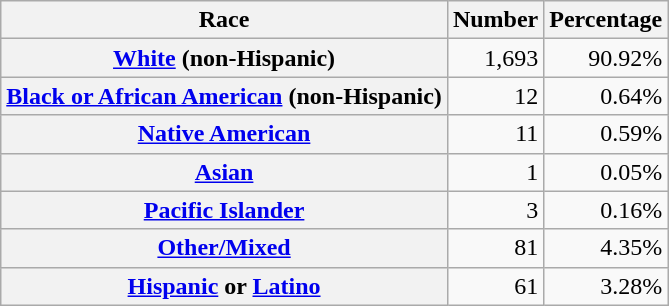<table class="wikitable" style="text-align:right">
<tr>
<th scope="col">Race</th>
<th scope="col">Number</th>
<th scope="col">Percentage</th>
</tr>
<tr>
<th scope="row"><a href='#'>White</a> (non-Hispanic)</th>
<td>1,693</td>
<td>90.92%</td>
</tr>
<tr>
<th scope="row"><a href='#'>Black or African American</a> (non-Hispanic)</th>
<td>12</td>
<td>0.64%</td>
</tr>
<tr>
<th scope="row"><a href='#'>Native American</a></th>
<td>11</td>
<td>0.59%</td>
</tr>
<tr>
<th scope="row"><a href='#'>Asian</a></th>
<td>1</td>
<td>0.05%</td>
</tr>
<tr>
<th scope="row"><a href='#'>Pacific Islander</a></th>
<td>3</td>
<td>0.16%</td>
</tr>
<tr>
<th scope="row"><a href='#'>Other/Mixed</a></th>
<td>81</td>
<td>4.35%</td>
</tr>
<tr>
<th scope="row"><a href='#'>Hispanic</a> or <a href='#'>Latino</a></th>
<td>61</td>
<td>3.28%</td>
</tr>
</table>
